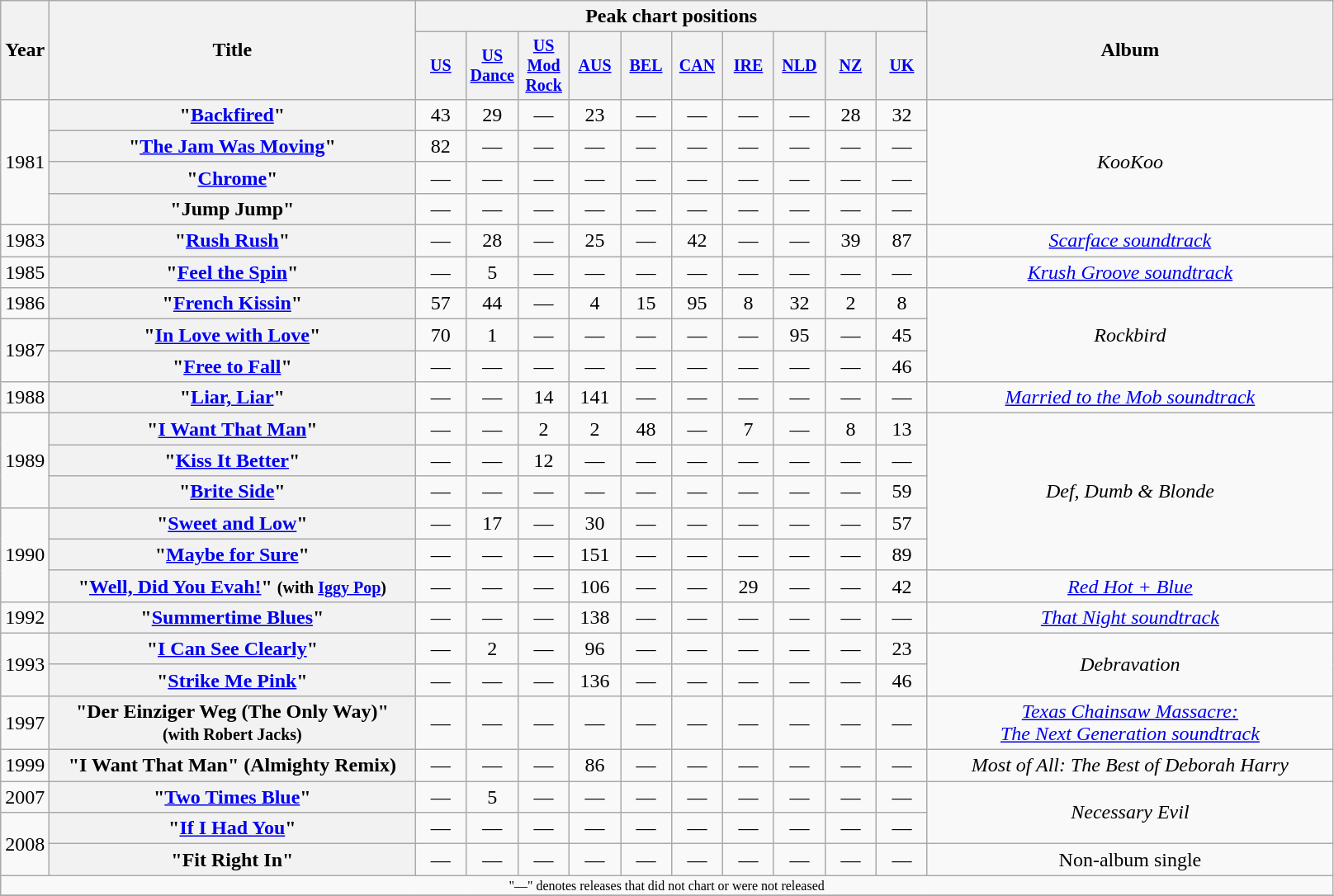<table class="wikitable plainrowheaders" style="text-align:center;">
<tr>
<th rowspan="2">Year</th>
<th rowspan="2" style="width:18em;">Title</th>
<th colspan="10">Peak chart positions</th>
<th rowspan="2" style="width:20em;">Album</th>
</tr>
<tr style="font-size:smaller;">
<th width="35"><a href='#'>US</a><br></th>
<th width="35"><a href='#'>US<br>Dance</a><br></th>
<th width="35"><a href='#'>US Mod Rock</a><br></th>
<th width="35"><a href='#'>AUS</a><br></th>
<th width="35"><a href='#'>BEL</a><br></th>
<th width="35"><a href='#'>CAN</a><br></th>
<th width="35"><a href='#'>IRE</a><br></th>
<th width="35"><a href='#'>NLD</a><br></th>
<th width="35"><a href='#'>NZ</a><br></th>
<th width="35"><a href='#'>UK</a><br></th>
</tr>
<tr>
<td rowspan="4">1981</td>
<th scope="row">"<a href='#'>Backfired</a>"</th>
<td>43</td>
<td>29</td>
<td>—</td>
<td>23</td>
<td>—</td>
<td>—</td>
<td>—</td>
<td>—</td>
<td>28</td>
<td>32</td>
<td rowspan="4"><em>KooKoo</em></td>
</tr>
<tr>
<th scope="row">"<a href='#'>The Jam Was Moving</a>"</th>
<td>82</td>
<td>—</td>
<td>—</td>
<td>—</td>
<td>—</td>
<td>—</td>
<td>—</td>
<td>—</td>
<td>—</td>
<td>—</td>
</tr>
<tr>
<th scope="row">"<a href='#'>Chrome</a>"</th>
<td>—</td>
<td>—</td>
<td>—</td>
<td>—</td>
<td>—</td>
<td>—</td>
<td>—</td>
<td>—</td>
<td>—</td>
<td>—</td>
</tr>
<tr>
<th scope="row">"Jump Jump"</th>
<td>—</td>
<td>—</td>
<td>—</td>
<td>—</td>
<td>—</td>
<td>—</td>
<td>—</td>
<td>—</td>
<td>—</td>
<td>—</td>
</tr>
<tr>
<td>1983</td>
<th scope="row">"<a href='#'>Rush Rush</a>"</th>
<td>—</td>
<td>28</td>
<td>—</td>
<td>25</td>
<td>—</td>
<td>42</td>
<td>—</td>
<td>—</td>
<td>39</td>
<td>87</td>
<td><em><a href='#'>Scarface soundtrack</a></em></td>
</tr>
<tr>
<td>1985</td>
<th scope="row">"<a href='#'>Feel the Spin</a>"</th>
<td>—</td>
<td>5</td>
<td>—</td>
<td>—</td>
<td>—</td>
<td>—</td>
<td>—</td>
<td>—</td>
<td>—</td>
<td>—</td>
<td><em><a href='#'>Krush Groove soundtrack</a></em></td>
</tr>
<tr>
<td>1986</td>
<th scope="row">"<a href='#'>French Kissin</a>"</th>
<td>57</td>
<td>44</td>
<td>—</td>
<td>4</td>
<td>15</td>
<td>95</td>
<td>8</td>
<td>32</td>
<td>2</td>
<td>8</td>
<td rowspan="3"><em>Rockbird</em></td>
</tr>
<tr>
<td rowspan="2">1987</td>
<th scope="row">"<a href='#'>In Love with Love</a>"</th>
<td>70</td>
<td>1</td>
<td>—</td>
<td>—</td>
<td>—</td>
<td>—</td>
<td>—</td>
<td>95</td>
<td>—</td>
<td>45</td>
</tr>
<tr>
<th scope="row">"<a href='#'>Free to Fall</a>"</th>
<td>—</td>
<td>—</td>
<td>—</td>
<td>—</td>
<td>—</td>
<td>—</td>
<td>—</td>
<td>—</td>
<td>—</td>
<td>46</td>
</tr>
<tr>
<td>1988</td>
<th scope="row">"<a href='#'>Liar, Liar</a>"</th>
<td>—</td>
<td>—</td>
<td>14</td>
<td>141</td>
<td>—</td>
<td>—</td>
<td>—</td>
<td>—</td>
<td>—</td>
<td>—</td>
<td><em><a href='#'>Married to the Mob soundtrack</a></em></td>
</tr>
<tr>
<td rowspan="3">1989</td>
<th scope="row">"<a href='#'>I Want That Man</a>"</th>
<td>—</td>
<td>—</td>
<td>2</td>
<td>2</td>
<td>48</td>
<td>—</td>
<td>7</td>
<td>—</td>
<td>8</td>
<td>13</td>
<td rowspan="5"><em>Def, Dumb & Blonde</em></td>
</tr>
<tr>
<th scope="row">"<a href='#'>Kiss It Better</a>"</th>
<td>—</td>
<td>—</td>
<td>12</td>
<td>—</td>
<td>—</td>
<td>—</td>
<td>—</td>
<td>—</td>
<td>—</td>
<td>—</td>
</tr>
<tr>
<th scope="row">"<a href='#'>Brite Side</a>"</th>
<td>—</td>
<td>—</td>
<td>—</td>
<td>—</td>
<td>—</td>
<td>—</td>
<td>—</td>
<td>—</td>
<td>—</td>
<td>59</td>
</tr>
<tr>
<td rowspan="3">1990</td>
<th scope="row">"<a href='#'>Sweet and Low</a>"</th>
<td>—</td>
<td>17</td>
<td>—</td>
<td>30</td>
<td>—</td>
<td>—</td>
<td>—</td>
<td>—</td>
<td>—</td>
<td>57</td>
</tr>
<tr>
<th scope="row">"<a href='#'>Maybe for Sure</a>"</th>
<td>—</td>
<td>—</td>
<td>—</td>
<td>151</td>
<td>—</td>
<td>—</td>
<td>—</td>
<td>—</td>
<td>—</td>
<td>89</td>
</tr>
<tr>
<th scope="row">"<a href='#'>Well, Did You Evah!</a>" <small>(with <a href='#'>Iggy Pop</a>)</small></th>
<td>—</td>
<td>—</td>
<td>—</td>
<td>106</td>
<td>—</td>
<td>—</td>
<td>29</td>
<td>—</td>
<td>—</td>
<td>42</td>
<td><em><a href='#'>Red Hot + Blue</a></em></td>
</tr>
<tr>
<td>1992</td>
<th scope="row">"<a href='#'>Summertime Blues</a>"</th>
<td>—</td>
<td>—</td>
<td>—</td>
<td>138</td>
<td>—</td>
<td>—</td>
<td>—</td>
<td>—</td>
<td>—</td>
<td>—</td>
<td><em><a href='#'>That Night soundtrack</a></em></td>
</tr>
<tr>
<td rowspan="2">1993</td>
<th scope="row">"<a href='#'>I Can See Clearly</a>"</th>
<td>—</td>
<td>2</td>
<td>—</td>
<td>96</td>
<td>—</td>
<td>—</td>
<td>—</td>
<td>—</td>
<td>—</td>
<td>23</td>
<td rowspan="2"><em>Debravation</em></td>
</tr>
<tr>
<th scope="row">"<a href='#'>Strike Me Pink</a>"</th>
<td>—</td>
<td>—</td>
<td>—</td>
<td>136</td>
<td>—</td>
<td>—</td>
<td>—</td>
<td>—</td>
<td>—</td>
<td>46</td>
</tr>
<tr>
<td>1997</td>
<th scope="row">"Der Einziger Weg (The Only Way)"<br><small>(with Robert Jacks)</small></th>
<td>—</td>
<td>—</td>
<td>—</td>
<td>—</td>
<td>—</td>
<td>—</td>
<td>—</td>
<td>—</td>
<td>—</td>
<td>—</td>
<td><em><a href='#'>Texas Chainsaw Massacre:<br>The Next Generation soundtrack</a></em></td>
</tr>
<tr>
<td>1999</td>
<th scope="row">"I Want That Man" (Almighty Remix)</th>
<td>—</td>
<td>—</td>
<td>—</td>
<td>86</td>
<td>—</td>
<td>—</td>
<td>—</td>
<td>—</td>
<td>—</td>
<td>—</td>
<td><em>Most of All: The Best of Deborah Harry</em></td>
</tr>
<tr>
<td>2007</td>
<th scope="row">"<a href='#'>Two Times Blue</a>"</th>
<td>—</td>
<td>5</td>
<td>—</td>
<td>—</td>
<td>—</td>
<td>—</td>
<td>—</td>
<td>—</td>
<td>—</td>
<td>—</td>
<td rowspan="2"><em>Necessary Evil</em></td>
</tr>
<tr>
<td rowspan="2">2008</td>
<th scope="row">"<a href='#'>If I Had You</a>"</th>
<td>—</td>
<td>—</td>
<td>—</td>
<td>—</td>
<td>—</td>
<td>—</td>
<td>—</td>
<td>—</td>
<td>—</td>
<td>—</td>
</tr>
<tr>
<th scope="row">"Fit Right In"</th>
<td>—</td>
<td>—</td>
<td>—</td>
<td>—</td>
<td>—</td>
<td>—</td>
<td>—</td>
<td>—</td>
<td>—</td>
<td>—</td>
<td>Non-album single</td>
</tr>
<tr>
<td colspan="13" style="font-size:8pt">"—" denotes releases that did not chart or were not released</td>
</tr>
<tr>
</tr>
</table>
